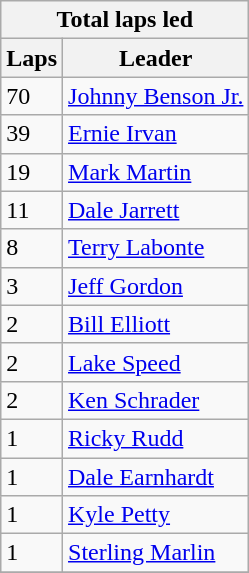<table class="wikitable">
<tr>
<th colspan=2>Total laps led</th>
</tr>
<tr>
<th>Laps</th>
<th>Leader</th>
</tr>
<tr>
<td>70</td>
<td><a href='#'>Johnny Benson Jr.</a></td>
</tr>
<tr>
<td>39</td>
<td><a href='#'>Ernie Irvan</a></td>
</tr>
<tr>
<td>19</td>
<td><a href='#'>Mark Martin</a></td>
</tr>
<tr>
<td>11</td>
<td><a href='#'>Dale Jarrett</a></td>
</tr>
<tr>
<td>8</td>
<td><a href='#'>Terry Labonte</a></td>
</tr>
<tr>
<td>3</td>
<td><a href='#'>Jeff Gordon</a></td>
</tr>
<tr>
<td>2</td>
<td><a href='#'>Bill Elliott</a></td>
</tr>
<tr>
<td>2</td>
<td><a href='#'>Lake Speed</a></td>
</tr>
<tr>
<td>2</td>
<td><a href='#'>Ken Schrader</a></td>
</tr>
<tr>
<td>1</td>
<td><a href='#'>Ricky Rudd</a></td>
</tr>
<tr>
<td>1</td>
<td><a href='#'>Dale Earnhardt</a></td>
</tr>
<tr>
<td>1</td>
<td><a href='#'>Kyle Petty</a></td>
</tr>
<tr>
<td>1</td>
<td><a href='#'>Sterling Marlin</a></td>
</tr>
<tr>
</tr>
</table>
